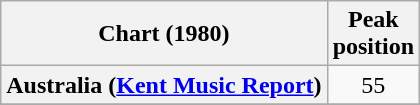<table class="wikitable sortable plainrowheaders">
<tr>
<th>Chart (1980)</th>
<th>Peak<br>position</th>
</tr>
<tr>
<th scope="row">Australia (<a href='#'>Kent Music Report</a>)</th>
<td style="text-align:center;">55</td>
</tr>
<tr>
</tr>
<tr>
</tr>
<tr>
</tr>
</table>
